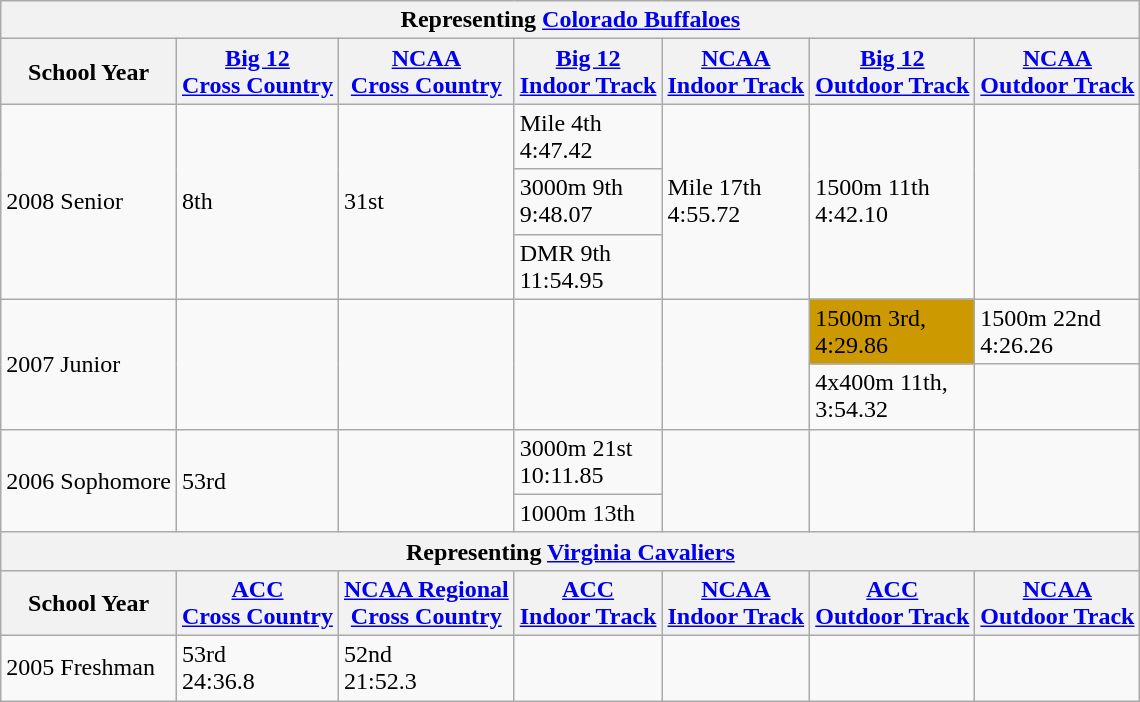<table class="wikitable sortable">
<tr>
<th colspan="7">Representing <a href='#'>Colorado Buffaloes</a></th>
</tr>
<tr>
<th>School Year</th>
<th><a href='#'>Big 12</a><br><a href='#'>Cross Country</a></th>
<th><a href='#'>NCAA</a><br><a href='#'>Cross Country</a></th>
<th><a href='#'>Big 12</a><br><a href='#'>Indoor Track</a></th>
<th><a href='#'>NCAA</a><br><a href='#'>Indoor Track</a></th>
<th><a href='#'>Big 12</a><br><a href='#'>Outdoor Track</a></th>
<th><a href='#'>NCAA</a><br><a href='#'>Outdoor Track</a></th>
</tr>
<tr>
<td rowspan=3>2008 Senior</td>
<td rowspan=3>8th</td>
<td rowspan=3>31st</td>
<td>Mile 4th<br>4:47.42</td>
<td rowspan=3>Mile 17th<br>4:55.72</td>
<td rowspan=3>1500m 11th<br>4:42.10</td>
<td rowspan=3></td>
</tr>
<tr>
<td>3000m 9th<br>9:48.07</td>
</tr>
<tr>
<td>DMR 9th<br>11:54.95</td>
</tr>
<tr>
<td rowspan=2>2007 Junior</td>
<td rowspan=2></td>
<td rowspan=2></td>
<td rowspan=2></td>
<td rowspan=2></td>
<td style="background:#c90;">1500m 3rd,<br>4:29.86</td>
<td>1500m 22nd<br>4:26.26</td>
</tr>
<tr>
<td>4x400m 11th,<br>3:54.32</td>
<td></td>
</tr>
<tr>
<td rowspan=2>2006 Sophomore</td>
<td rowspan=2>53rd</td>
<td rowspan=2></td>
<td>3000m 21st<br>10:11.85<br></td>
<td rowspan=2></td>
<td rowspan=2></td>
<td rowspan=2></td>
</tr>
<tr>
<td>1000m 13th</td>
</tr>
<tr>
<th colspan="7">Representing <a href='#'>Virginia Cavaliers</a></th>
</tr>
<tr>
<th>School Year</th>
<th><a href='#'>ACC</a><br><a href='#'>Cross Country</a></th>
<th><a href='#'>NCAA Regional</a><br><a href='#'>Cross Country</a></th>
<th><a href='#'>ACC</a><br><a href='#'>Indoor Track</a></th>
<th><a href='#'>NCAA</a><br><a href='#'>Indoor Track</a></th>
<th><a href='#'>ACC</a><br><a href='#'>Outdoor Track</a></th>
<th><a href='#'>NCAA</a><br><a href='#'>Outdoor Track</a></th>
</tr>
<tr>
<td>2005 Freshman</td>
<td>53rd<br>24:36.8</td>
<td>52nd<br>21:52.3</td>
<td></td>
<td></td>
<td></td>
<td></td>
</tr>
</table>
